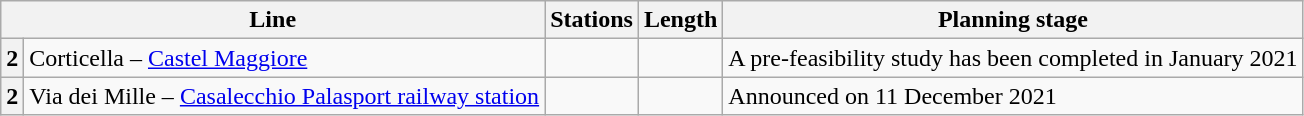<table class="wikitable">
<tr>
<th colspan=2>Line</th>
<th>Stations</th>
<th>Length</th>
<th>Planning stage</th>
</tr>
<tr>
<th>2</th>
<td>Corticella – <a href='#'>Castel Maggiore</a></td>
<td></td>
<td></td>
<td>A pre-feasibility study has been completed in January 2021</td>
</tr>
<tr>
<th>2</th>
<td>Via dei Mille – <a href='#'>Casalecchio Palasport railway station</a></td>
<td></td>
<td></td>
<td>Announced on 11 December 2021</td>
</tr>
</table>
